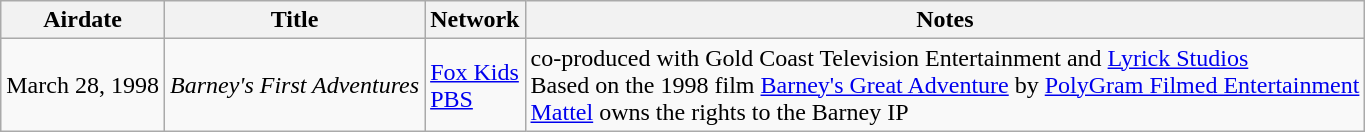<table class="wikitable sortable">
<tr>
<th>Airdate</th>
<th>Title</th>
<th>Network</th>
<th>Notes</th>
</tr>
<tr>
<td style="text-align:right;">March 28, 1998</td>
<td><em>Barney's First Adventures</em></td>
<td><a href='#'>Fox Kids</a><br><a href='#'>PBS</a></td>
<td>co-produced with Gold Coast Television Entertainment and <a href='#'>Lyrick Studios</a><br>Based on the 1998 film <a href='#'>Barney's Great Adventure</a> by <a href='#'>PolyGram Filmed Entertainment</a><br><a href='#'>Mattel</a> owns the rights to the Barney IP</td>
</tr>
</table>
